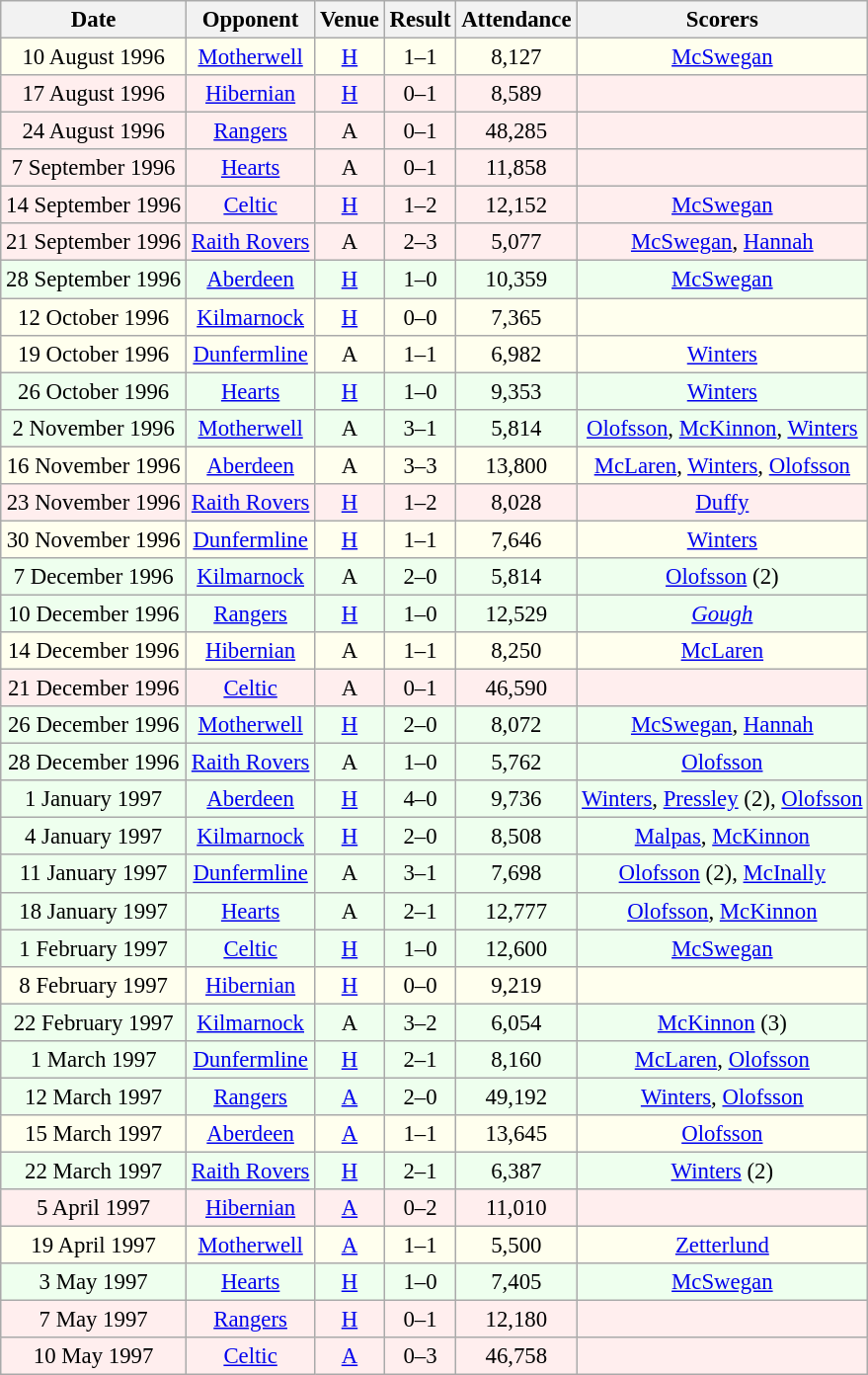<table class="wikitable sortable" style="font-size:95%; text-align:center">
<tr>
<th>Date</th>
<th>Opponent</th>
<th>Venue</th>
<th>Result</th>
<th>Attendance</th>
<th>Scorers</th>
</tr>
<tr style="background:#ffe;">
<td>10 August 1996</td>
<td><a href='#'>Motherwell</a></td>
<td><a href='#'>H</a></td>
<td>1–1</td>
<td>8,127</td>
<td><a href='#'>McSwegan</a></td>
</tr>
<tr style="background:#fee;">
<td>17 August 1996</td>
<td><a href='#'>Hibernian</a></td>
<td><a href='#'>H</a></td>
<td>0–1</td>
<td>8,589</td>
<td></td>
</tr>
<tr style="background:#fee;">
<td>24 August 1996</td>
<td><a href='#'>Rangers</a></td>
<td>A</td>
<td>0–1</td>
<td>48,285</td>
<td></td>
</tr>
<tr style="background:#fee;">
<td>7 September 1996</td>
<td><a href='#'>Hearts</a></td>
<td>A</td>
<td>0–1</td>
<td>11,858</td>
<td></td>
</tr>
<tr style="background:#fee;">
<td>14 September 1996</td>
<td><a href='#'>Celtic</a></td>
<td><a href='#'>H</a></td>
<td>1–2</td>
<td>12,152</td>
<td><a href='#'>McSwegan</a></td>
</tr>
<tr style="background:#fee;">
<td>21 September 1996</td>
<td><a href='#'>Raith Rovers</a></td>
<td>A</td>
<td>2–3</td>
<td>5,077</td>
<td><a href='#'>McSwegan</a>, <a href='#'>Hannah</a></td>
</tr>
<tr style="background:#efe;">
<td>28 September 1996</td>
<td><a href='#'>Aberdeen</a></td>
<td><a href='#'>H</a></td>
<td>1–0</td>
<td>10,359</td>
<td><a href='#'>McSwegan</a></td>
</tr>
<tr style="background:#ffe;">
<td>12 October 1996</td>
<td><a href='#'>Kilmarnock</a></td>
<td><a href='#'>H</a></td>
<td>0–0</td>
<td>7,365</td>
<td></td>
</tr>
<tr style="background:#ffe;">
<td>19 October 1996</td>
<td><a href='#'>Dunfermline</a></td>
<td>A</td>
<td>1–1</td>
<td>6,982</td>
<td><a href='#'>Winters</a></td>
</tr>
<tr style="background:#efe;">
<td>26 October 1996</td>
<td><a href='#'>Hearts</a></td>
<td><a href='#'>H</a></td>
<td>1–0</td>
<td>9,353</td>
<td><a href='#'>Winters</a></td>
</tr>
<tr style="background:#efe;">
<td>2 November 1996</td>
<td><a href='#'>Motherwell</a></td>
<td>A</td>
<td>3–1</td>
<td>5,814</td>
<td><a href='#'>Olofsson</a>, <a href='#'>McKinnon</a>, <a href='#'>Winters</a></td>
</tr>
<tr style="background:#ffe;">
<td>16 November 1996</td>
<td><a href='#'>Aberdeen</a></td>
<td>A</td>
<td>3–3</td>
<td>13,800</td>
<td><a href='#'>McLaren</a>, <a href='#'>Winters</a>, <a href='#'>Olofsson</a></td>
</tr>
<tr style="background:#fee;">
<td>23 November 1996</td>
<td><a href='#'>Raith Rovers</a></td>
<td><a href='#'>H</a></td>
<td>1–2</td>
<td>8,028</td>
<td><a href='#'>Duffy</a></td>
</tr>
<tr style="background:#ffe;">
<td>30 November 1996</td>
<td><a href='#'>Dunfermline</a></td>
<td><a href='#'>H</a></td>
<td>1–1</td>
<td>7,646</td>
<td><a href='#'>Winters</a></td>
</tr>
<tr style="background:#efe;">
<td>7 December 1996</td>
<td><a href='#'>Kilmarnock</a></td>
<td>A</td>
<td>2–0</td>
<td>5,814</td>
<td><a href='#'>Olofsson</a> (2)</td>
</tr>
<tr style="background:#efe;">
<td>10 December 1996</td>
<td><a href='#'>Rangers</a></td>
<td><a href='#'>H</a></td>
<td>1–0</td>
<td>12,529</td>
<td><em><a href='#'>Gough</a></em></td>
</tr>
<tr style="background:#ffe;">
<td>14 December 1996</td>
<td><a href='#'>Hibernian</a></td>
<td>A</td>
<td>1–1</td>
<td>8,250</td>
<td><a href='#'>McLaren</a></td>
</tr>
<tr style="background:#fee;">
<td>21 December 1996</td>
<td><a href='#'>Celtic</a></td>
<td>A</td>
<td>0–1</td>
<td>46,590</td>
<td></td>
</tr>
<tr style="background:#efe;">
<td>26 December 1996</td>
<td><a href='#'>Motherwell</a></td>
<td><a href='#'>H</a></td>
<td>2–0</td>
<td>8,072</td>
<td><a href='#'>McSwegan</a>, <a href='#'>Hannah</a></td>
</tr>
<tr style="background:#efe;">
<td>28 December 1996</td>
<td><a href='#'>Raith Rovers</a></td>
<td>A</td>
<td>1–0</td>
<td>5,762</td>
<td><a href='#'>Olofsson</a></td>
</tr>
<tr style="background:#efe;">
<td>1 January 1997</td>
<td><a href='#'>Aberdeen</a></td>
<td><a href='#'>H</a></td>
<td>4–0</td>
<td>9,736</td>
<td><a href='#'>Winters</a>, <a href='#'>Pressley</a> (2), <a href='#'>Olofsson</a></td>
</tr>
<tr style="background:#efe;">
<td>4 January 1997</td>
<td><a href='#'>Kilmarnock</a></td>
<td><a href='#'>H</a></td>
<td>2–0</td>
<td>8,508</td>
<td><a href='#'>Malpas</a>, <a href='#'>McKinnon</a></td>
</tr>
<tr style="background:#efe;">
<td>11 January 1997</td>
<td><a href='#'>Dunfermline</a></td>
<td>A</td>
<td>3–1</td>
<td>7,698</td>
<td><a href='#'>Olofsson</a> (2), <a href='#'>McInally</a></td>
</tr>
<tr style="background:#efe;">
<td>18 January 1997</td>
<td><a href='#'>Hearts</a></td>
<td>A</td>
<td>2–1</td>
<td>12,777</td>
<td><a href='#'>Olofsson</a>, <a href='#'>McKinnon</a></td>
</tr>
<tr style="background:#efe;">
<td>1 February 1997</td>
<td><a href='#'>Celtic</a></td>
<td><a href='#'>H</a></td>
<td>1–0</td>
<td>12,600</td>
<td><a href='#'>McSwegan</a></td>
</tr>
<tr style="background:#ffe;">
<td>8 February 1997</td>
<td><a href='#'>Hibernian</a></td>
<td><a href='#'>H</a></td>
<td>0–0</td>
<td>9,219</td>
<td></td>
</tr>
<tr style="background:#efe;">
<td>22 February 1997</td>
<td><a href='#'>Kilmarnock</a></td>
<td>A</td>
<td>3–2</td>
<td>6,054</td>
<td><a href='#'>McKinnon</a> (3)</td>
</tr>
<tr style="background:#efe;">
<td>1 March 1997</td>
<td><a href='#'>Dunfermline</a></td>
<td><a href='#'>H</a></td>
<td>2–1</td>
<td>8,160</td>
<td><a href='#'>McLaren</a>, <a href='#'>Olofsson</a></td>
</tr>
<tr style="background:#efe;">
<td>12 March 1997</td>
<td><a href='#'>Rangers</a></td>
<td><a href='#'>A</a></td>
<td>2–0</td>
<td>49,192</td>
<td><a href='#'>Winters</a>, <a href='#'>Olofsson</a></td>
</tr>
<tr style="background:#ffe;">
<td>15 March 1997</td>
<td><a href='#'>Aberdeen</a></td>
<td><a href='#'>A</a></td>
<td>1–1</td>
<td>13,645</td>
<td><a href='#'>Olofsson</a></td>
</tr>
<tr style="background:#efe;">
<td>22 March 1997</td>
<td><a href='#'>Raith Rovers</a></td>
<td><a href='#'>H</a></td>
<td>2–1</td>
<td>6,387</td>
<td><a href='#'>Winters</a> (2)</td>
</tr>
<tr style="background:#fee;">
<td>5 April 1997</td>
<td><a href='#'>Hibernian</a></td>
<td><a href='#'>A</a></td>
<td>0–2</td>
<td>11,010</td>
<td></td>
</tr>
<tr style="background:#ffe;">
<td>19 April 1997</td>
<td><a href='#'>Motherwell</a></td>
<td><a href='#'>A</a></td>
<td>1–1</td>
<td>5,500</td>
<td><a href='#'>Zetterlund</a></td>
</tr>
<tr style="background:#efe;">
<td>3 May 1997</td>
<td><a href='#'>Hearts</a></td>
<td><a href='#'>H</a></td>
<td>1–0</td>
<td>7,405</td>
<td><a href='#'>McSwegan</a></td>
</tr>
<tr style="background:#fee;">
<td>7 May 1997</td>
<td><a href='#'>Rangers</a></td>
<td><a href='#'>H</a></td>
<td>0–1</td>
<td>12,180</td>
<td></td>
</tr>
<tr style="background:#fee;">
<td>10 May 1997</td>
<td><a href='#'>Celtic</a></td>
<td><a href='#'>A</a></td>
<td>0–3</td>
<td>46,758</td>
<td></td>
</tr>
</table>
